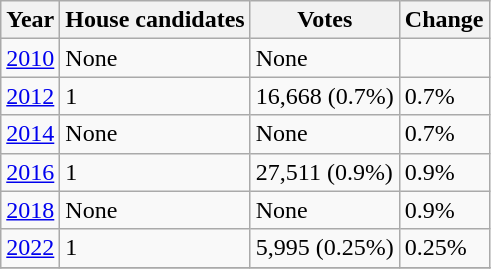<table class="wikitable">
<tr>
<th>Year</th>
<th>House candidates</th>
<th>Votes</th>
<th>Change</th>
</tr>
<tr>
<td><a href='#'>2010</a></td>
<td>None</td>
<td>None</td>
<td></td>
</tr>
<tr>
<td><a href='#'>2012</a></td>
<td>1</td>
<td>16,668 (0.7%)</td>
<td> 0.7%</td>
</tr>
<tr>
<td><a href='#'>2014</a></td>
<td>None</td>
<td>None</td>
<td> 0.7%</td>
</tr>
<tr>
<td><a href='#'>2016</a></td>
<td>1</td>
<td>27,511 (0.9%)</td>
<td> 0.9%</td>
</tr>
<tr>
<td><a href='#'>2018</a></td>
<td>None</td>
<td>None</td>
<td> 0.9%</td>
</tr>
<tr>
<td><a href='#'>2022</a></td>
<td>1</td>
<td>5,995 (0.25%)</td>
<td> 0.25%</td>
</tr>
<tr>
</tr>
</table>
